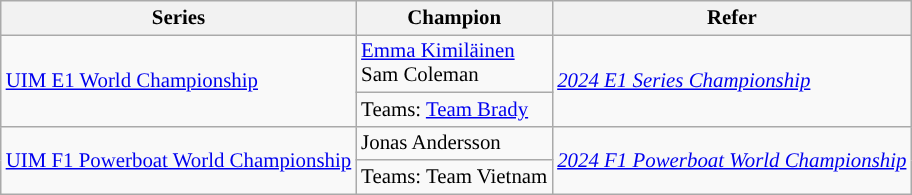<table class="wikitable" style="font-size:87%;">
<tr font-weight:bold">
<th>Series</th>
<th>Champion</th>
<th>Refer</th>
</tr>
<tr>
<td rowspan=2><a href='#'>UIM E1 World Championship</a></td>
<td> <a href='#'>Emma Kimiläinen</a><br> Sam Coleman</td>
<td rowspan=2><em><a href='#'>2024 E1 Series Championship</a></em></td>
</tr>
<tr>
<td>Teams:  <a href='#'>Team Brady</a></td>
</tr>
<tr>
<td rowspan=2><a href='#'>UIM F1 Powerboat World Championship</a></td>
<td> Jonas Andersson</td>
<td rowspan=2><em><a href='#'>2024 F1 Powerboat World Championship</a></em></td>
</tr>
<tr>
<td>Teams:  Team Vietnam</td>
</tr>
</table>
